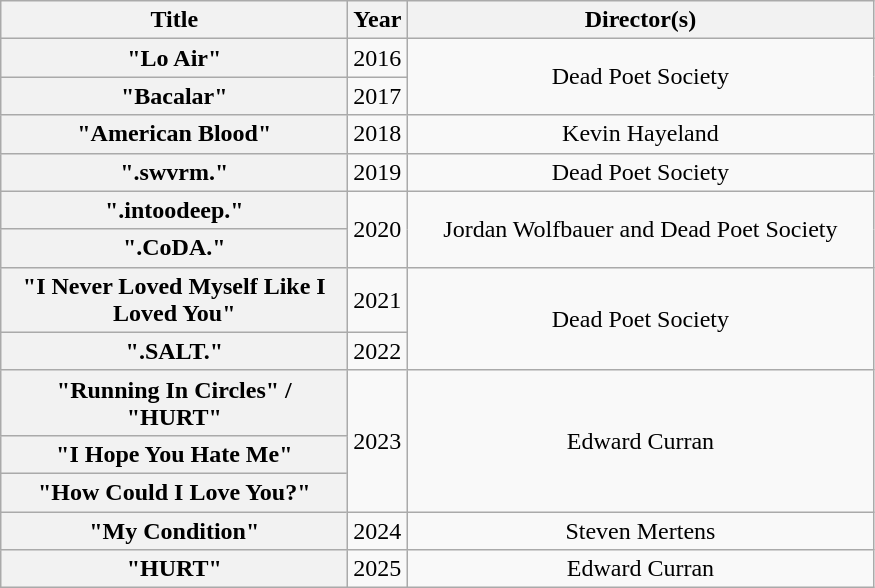<table class="wikitable plainrowheaders" style="text-align:center;">
<tr>
<th scope="col" style="width:14em;">Title</th>
<th scope="col">Year</th>
<th scope="col" style="width:19em;">Director(s)</th>
</tr>
<tr>
<th scope="row">"Lo Air"</th>
<td>2016</td>
<td rowspan="2">Dead Poet Society</td>
</tr>
<tr>
<th scope="row">"Bacalar"</th>
<td>2017</td>
</tr>
<tr>
<th scope="row">"American Blood"</th>
<td>2018</td>
<td>Kevin Hayeland</td>
</tr>
<tr>
<th scope="row">".swvrm."</th>
<td>2019</td>
<td>Dead Poet Society</td>
</tr>
<tr>
<th scope="row">".intoodeep."</th>
<td rowspan="2">2020</td>
<td rowspan="2">Jordan Wolfbauer and Dead Poet Society</td>
</tr>
<tr>
<th scope="row">".CoDA."</th>
</tr>
<tr l>
<th scope="row">"I Never Loved Myself Like I Loved You"</th>
<td>2021</td>
<td rowspan="2">Dead Poet Society</td>
</tr>
<tr>
<th scope="row">".SALT."</th>
<td>2022</td>
</tr>
<tr>
<th scope="row">"Running In Circles" / "HURT" </th>
<td rowspan="3">2023</td>
<td rowspan="3">Edward Curran</td>
</tr>
<tr>
<th scope="row">"I Hope You Hate Me"</th>
</tr>
<tr>
<th scope="row">"How Could I Love You?"</th>
</tr>
<tr>
<th scope="row">"My Condition"</th>
<td>2024</td>
<td>Steven Mertens</td>
</tr>
<tr>
<th scope="row">"HURT" </th>
<td>2025</td>
<td>Edward Curran</td>
</tr>
</table>
